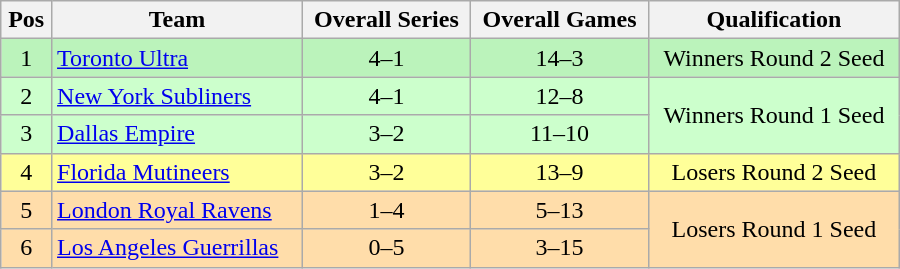<table class="wikitable" width="600px" style="text-align:center">
<tr>
<th>Pos</th>
<th>Team</th>
<th>Overall Series</th>
<th>Overall Games</th>
<th>Qualification</th>
</tr>
<tr style="background:#BBF3BB;">
<td>1</td>
<td style="text-align:left"><a href='#'>Toronto Ultra</a></td>
<td>4–1</td>
<td>14–3</td>
<td>Winners Round 2 Seed</td>
</tr>
<tr style="background:#CCFFCC;">
<td>2</td>
<td style="text-align:left"><a href='#'>New York Subliners</a></td>
<td>4–1</td>
<td>12–8</td>
<td rowspan="2">Winners Round 1 Seed</td>
</tr>
<tr style="background:#CCFFCC;">
<td>3</td>
<td style="text-align:left"><a href='#'>Dallas Empire</a></td>
<td>3–2</td>
<td>11–10</td>
</tr>
<tr style="background:#FFFF99;">
<td>4</td>
<td style="text-align:left"><a href='#'>Florida Mutineers</a></td>
<td>3–2</td>
<td>13–9</td>
<td>Losers Round 2 Seed</td>
</tr>
<tr style="background:#FFDDAA;">
<td>5</td>
<td style="text-align:left"><a href='#'>London Royal Ravens</a></td>
<td>1–4</td>
<td>5–13</td>
<td rowspan="2">Losers Round 1 Seed</td>
</tr>
<tr style="background:#FFDDAA;">
<td>6</td>
<td style="text-align:left"><a href='#'>Los Angeles Guerrillas</a></td>
<td>0–5</td>
<td>3–15</td>
</tr>
</table>
